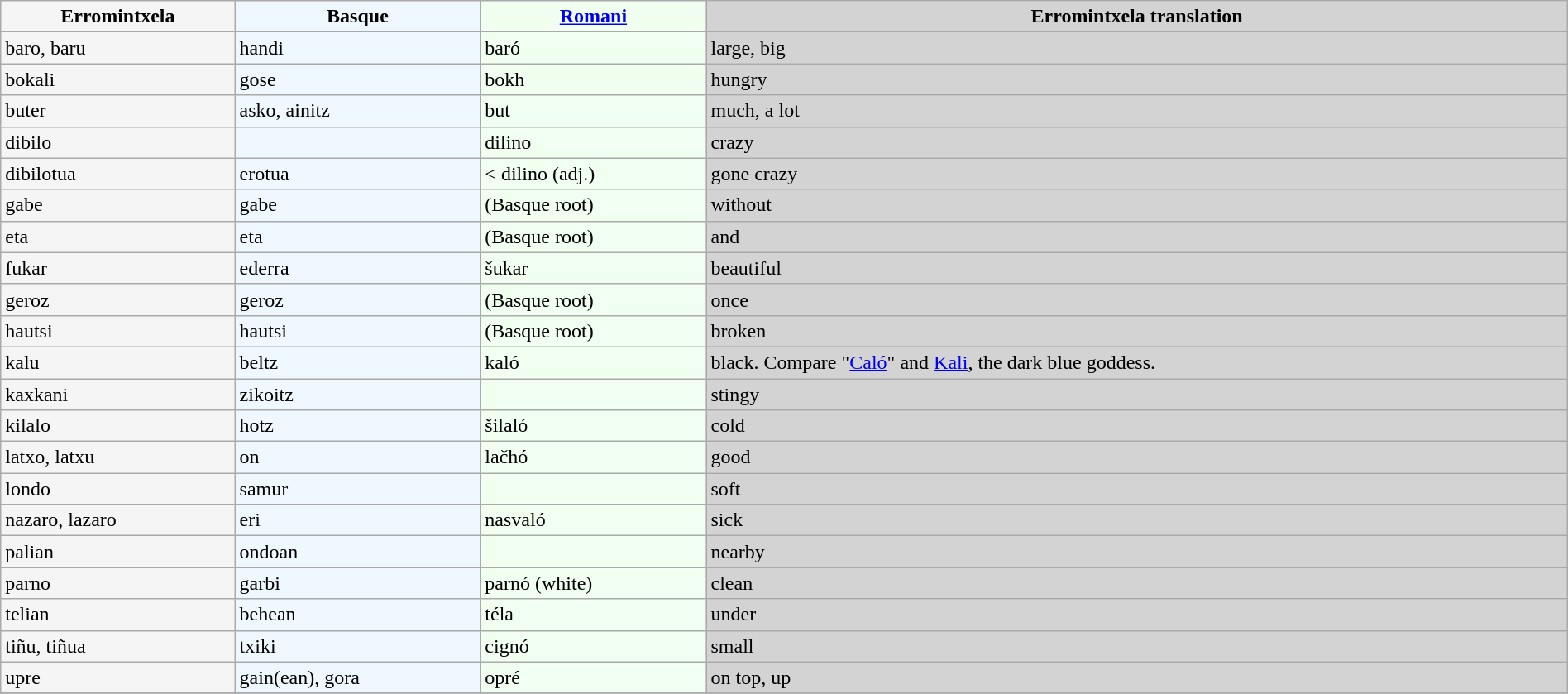<table class="wikitable" style="width:100%; font-size: 100%">
<tr>
<th style="background-color: whitesmoke"><strong>Erromintxela</strong></th>
<th style="background-color: aliceblue"><strong>Basque</strong></th>
<th style="background-color: honeydew"><strong><a href='#'>Romani</a></strong></th>
<th style="background-color: lightgrey"><strong>Erromintxela translation</strong></th>
</tr>
<tr>
<td style="background-color: whitesmoke">baro, baru</td>
<td style="background-color: aliceblue">handi</td>
<td style="background-color: honeydew">baró</td>
<td style="background-color: lightgrey">large, big</td>
</tr>
<tr>
<td style="background-color: whitesmoke">bokali</td>
<td style="background-color: aliceblue">gose</td>
<td style="background-color: honeydew">bokh</td>
<td style="background-color: lightgrey">hungry</td>
</tr>
<tr>
<td style="background-color: whitesmoke">buter</td>
<td style="background-color: aliceblue">asko, ainitz</td>
<td style="background-color: honeydew">but</td>
<td style="background-color: lightgrey">much, a lot</td>
</tr>
<tr>
<td style="background-color: whitesmoke">dibilo</td>
<td style="background-color: aliceblue"></td>
<td style="background-color: honeydew">dilino</td>
<td style="background-color: lightgrey">crazy</td>
</tr>
<tr>
<td style="background-color: whitesmoke">dibilotua</td>
<td style="background-color: aliceblue">erotua</td>
<td style="background-color: honeydew">< dilino (adj.)</td>
<td style="background-color: lightgrey">gone crazy</td>
</tr>
<tr>
<td style="background-color: whitesmoke">gabe</td>
<td style="background-color: aliceblue">gabe</td>
<td style="background-color: honeydew">(Basque root)</td>
<td style="background-color: lightgrey">without</td>
</tr>
<tr>
<td style="background-color: whitesmoke">eta</td>
<td style="background-color: aliceblue">eta</td>
<td style="background-color: honeydew">(Basque root)</td>
<td style="background-color: lightgrey">and</td>
</tr>
<tr>
<td style="background-color: whitesmoke">fukar</td>
<td style="background-color: aliceblue">ederra</td>
<td style="background-color: honeydew">šukar</td>
<td style="background-color: lightgrey">beautiful</td>
</tr>
<tr>
<td style="background-color: whitesmoke">geroz</td>
<td style="background-color: aliceblue">geroz</td>
<td style="background-color: honeydew">(Basque root)</td>
<td style="background-color: lightgrey">once</td>
</tr>
<tr>
<td style="background-color: whitesmoke">hautsi</td>
<td style="background-color: aliceblue">hautsi</td>
<td style="background-color: honeydew">(Basque root)</td>
<td style="background-color: lightgrey">broken</td>
</tr>
<tr>
<td style="background-color: whitesmoke">kalu</td>
<td style="background-color: aliceblue">beltz</td>
<td style="background-color: honeydew">kaló</td>
<td style="background-color: lightgrey">black. Compare "<a href='#'>Caló</a>" and <a href='#'>Kali</a>, the dark blue goddess.</td>
</tr>
<tr>
<td style="background-color: whitesmoke">kaxkani</td>
<td style="background-color: aliceblue">zikoitz</td>
<td style="background-color: honeydew"></td>
<td style="background-color: lightgrey">stingy</td>
</tr>
<tr>
<td style="background-color: whitesmoke">kilalo</td>
<td style="background-color: aliceblue">hotz</td>
<td style="background-color: honeydew">šilaló</td>
<td style="background-color: lightgrey">cold</td>
</tr>
<tr>
<td style="background-color: whitesmoke">latxo, latxu</td>
<td style="background-color: aliceblue">on</td>
<td style="background-color: honeydew">lačhó</td>
<td style="background-color: lightgrey">good</td>
</tr>
<tr>
<td style="background-color: whitesmoke">londo</td>
<td style="background-color: aliceblue">samur</td>
<td style="background-color: honeydew"></td>
<td style="background-color: lightgrey">soft</td>
</tr>
<tr>
<td style="background-color: whitesmoke">nazaro, lazaro</td>
<td style="background-color: aliceblue">eri</td>
<td style="background-color: honeydew">nasvaló</td>
<td style="background-color: lightgrey">sick</td>
</tr>
<tr>
<td style="background-color: whitesmoke">palian</td>
<td style="background-color: aliceblue">ondoan</td>
<td style="background-color: honeydew"></td>
<td style="background-color: lightgrey">nearby</td>
</tr>
<tr>
<td style="background-color: whitesmoke">parno</td>
<td style="background-color: aliceblue">garbi</td>
<td style="background-color: honeydew">parnó (white)</td>
<td style="background-color: lightgrey">clean</td>
</tr>
<tr>
<td style="background-color: whitesmoke">telian</td>
<td style="background-color: aliceblue">behean</td>
<td style="background-color: honeydew">téla</td>
<td style="background-color: lightgrey">under</td>
</tr>
<tr>
<td style="background-color: whitesmoke">tiñu, tiñua</td>
<td style="background-color: aliceblue">txiki</td>
<td style="background-color: honeydew">cignó</td>
<td style="background-color: lightgrey">small</td>
</tr>
<tr>
<td style="background-color: whitesmoke">upre</td>
<td style="background-color: aliceblue">gain(ean), gora</td>
<td style="background-color: honeydew">opré</td>
<td style="background-color: lightgrey">on top, up</td>
</tr>
<tr>
</tr>
</table>
